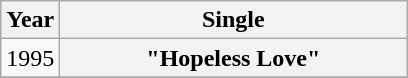<table class="wikitable plainrowheaders">
<tr>
<th>Year</th>
<th style="width:14em;">Single</th>
</tr>
<tr>
<td>1995</td>
<th scope="row">"Hopeless Love"</th>
</tr>
<tr>
</tr>
</table>
